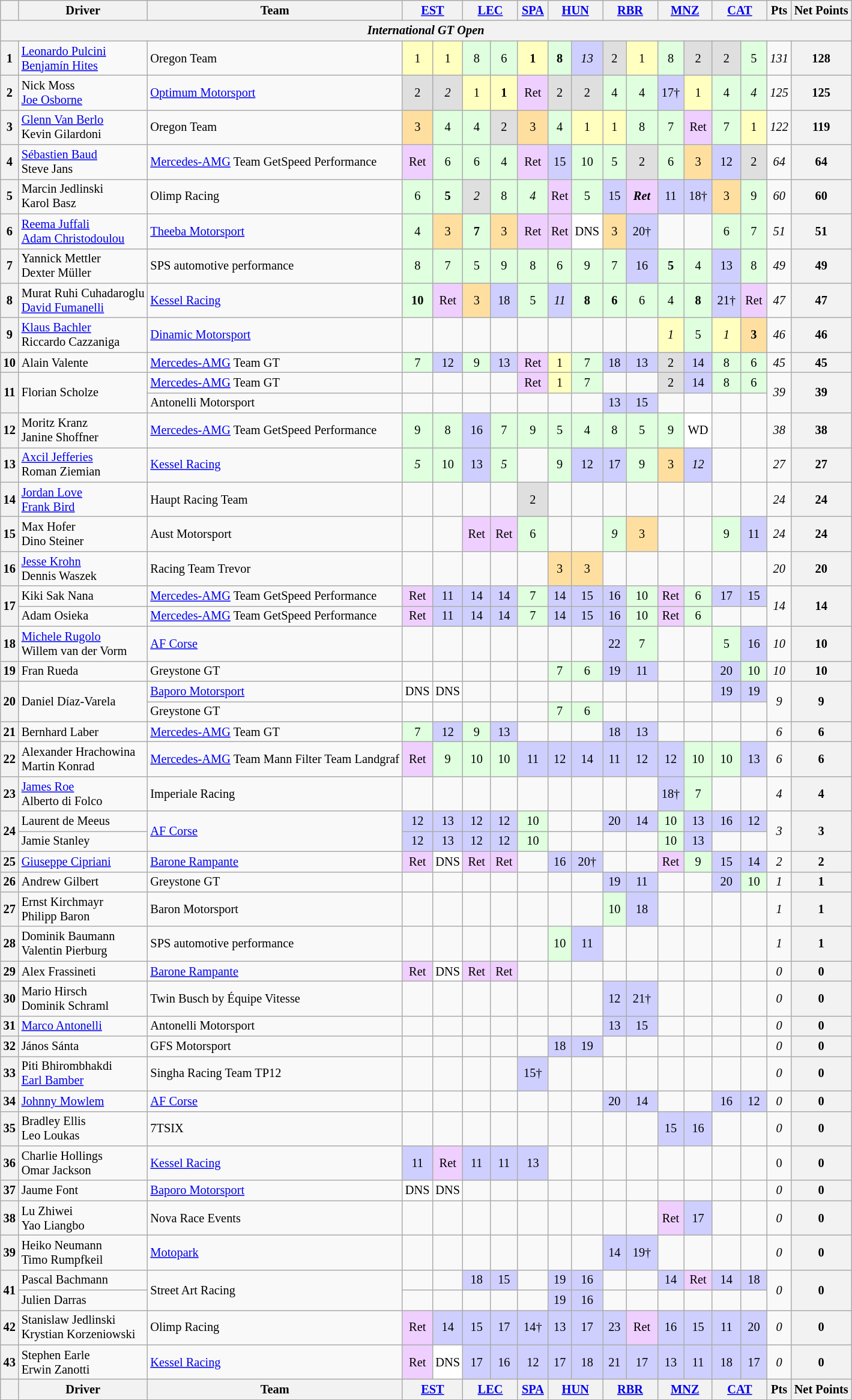<table class="wikitable" style="font-size:85%; text-align:center">
<tr>
<th valign="middle"></th>
<th valign="middle">Driver</th>
<th>Team</th>
<th colspan="2" style="width: 4em;"><a href='#'>EST</a><br></th>
<th colspan="2" style="width: 4em;"><a href='#'>LEC</a><br></th>
<th colspan="1" style="width: 2em;"><a href='#'>SPA</a><br></th>
<th colspan="2" style="width: 4em;"><a href='#'>HUN</a><br></th>
<th colspan="2" style="width: 4em;"><a href='#'>RBR</a><br></th>
<th colspan="2" style="width: 4em;"><a href='#'>MNZ</a><br></th>
<th colspan="2" style="width: 4em;"><a href='#'>CAT</a><br></th>
<th valign="middle">Pts</th>
<th valign="middle">Net Points</th>
</tr>
<tr>
<th colspan="18"><em>International GT Open</em></th>
</tr>
<tr>
<th>1</th>
<td align="left"> <a href='#'>Leonardo Pulcini</a><br> <a href='#'>Benjamín Hites</a></td>
<td align="left"> Oregon Team</td>
<td style="background:#ffffbf;">1</td>
<td style="background:#ffffbf;">1</td>
<td style="background:#dfffdf;">8</td>
<td style="background:#dfffdf;">6</td>
<td style="background:#ffffbf;"><strong>1</strong></td>
<td style="background:#dfffdf;"><strong>8</strong></td>
<td style="background:#cfcfff;"><em>13</em></td>
<td style="background:#dfdfdf;">2</td>
<td style="background:#ffffbf;">1</td>
<td style="background:#dfffdf;">8</td>
<td style="background:#dfdfdf;">2</td>
<td style="background:#dfdfdf;">2</td>
<td style="background:#dfffdf;">5</td>
<td><em>131</em></td>
<th>128</th>
</tr>
<tr>
<th>2</th>
<td align="left"> Nick Moss<br> <a href='#'>Joe Osborne</a></td>
<td align="left"> <a href='#'>Optimum Motorsport</a></td>
<td style="background:#dfdfdf;">2</td>
<td style="background:#dfdfdf;"><em>2</em></td>
<td style="background:#ffffbf;">1</td>
<td style="background:#ffffbf;"><strong>1</strong></td>
<td style="background:#efcfff;">Ret</td>
<td style="background:#dfdfdf;">2</td>
<td style="background:#dfdfdf;">2</td>
<td style="background:#dfffdf;">4</td>
<td style="background:#dfffdf;">4</td>
<td style="background:#cfcfff;">17†</td>
<td style="background:#ffffbf;">1</td>
<td style="background:#dfffdf;">4</td>
<td style="background:#dfffdf;"><em>4</em></td>
<td><em>125</em></td>
<th>125</th>
</tr>
<tr>
<th>3</th>
<td align="left"> <a href='#'>Glenn Van Berlo</a><br> Kevin Gilardoni</td>
<td align="left"> Oregon Team</td>
<td style="background:#ffdf9f;">3</td>
<td style="background:#dfffdf;">4</td>
<td style="background:#dfffdf;">4</td>
<td style="background:#dfdfdf;">2</td>
<td style="background:#ffdf9f;">3</td>
<td style="background:#dfffdf;">4</td>
<td style="background:#ffffbf;">1</td>
<td style="background:#ffffbf;">1</td>
<td style="background:#dfffdf;">8</td>
<td style="background:#dfffdf;">7</td>
<td style="background:#efcfff;">Ret</td>
<td style="background:#dfffdf;">7</td>
<td style="background:#ffffbf;">1</td>
<td><em>122</em></td>
<th>119</th>
</tr>
<tr>
<th>4</th>
<td align="left"> <a href='#'>Sébastien Baud</a><br> Steve Jans</td>
<td align="left"> <a href='#'>Mercedes-AMG</a> Team GetSpeed Performance</td>
<td style="background:#efcfff;">Ret</td>
<td style="background:#dfffdf;">6</td>
<td style="background:#dfffdf;">6</td>
<td style="background:#dfffdf;">4</td>
<td style="background:#efcfff;">Ret</td>
<td style="background:#cfcfff;">15</td>
<td style="background:#dfffdf;">10</td>
<td style="background:#dfffdf;">5</td>
<td style="background:#dfdfdf;">2</td>
<td style="background:#dfffdf;">6</td>
<td style="background:#ffdf9f;">3</td>
<td style="background:#cfcfff;">12</td>
<td style="background:#dfdfdf;">2</td>
<td><em>64</em></td>
<th>64</th>
</tr>
<tr>
<th>5</th>
<td align="left"> Marcin Jedlinski<br> Karol Basz</td>
<td align="left"> Olimp Racing</td>
<td style="background:#dfffdf;">6</td>
<td style="background:#dfffdf;"><strong>5</strong></td>
<td style="background:#dfdfdf;"><em>2</em></td>
<td style="background:#dfffdf;">8</td>
<td style="background:#dfffdf;"><em>4</em></td>
<td style="background:#efcfff;">Ret</td>
<td style="background:#dfffdf;">5</td>
<td style="background:#cfcfff;">15</td>
<td style="background:#efcfff;"><strong><em>Ret</em></strong></td>
<td style="background:#cfcfff;">11</td>
<td style="background:#cfcfff;">18†</td>
<td style="background:#ffdf9f;">3</td>
<td style="background:#dfffdf;">9</td>
<td><em>60</em></td>
<th>60</th>
</tr>
<tr>
<th>6</th>
<td align="left"> <a href='#'>Reema Juffali</a><br> <a href='#'>Adam Christodoulou</a></td>
<td align="left"> <a href='#'>Theeba Motorsport</a></td>
<td style="background:#dfffdf;">4</td>
<td style="background:#ffdf9f;">3</td>
<td style="background:#dfffdf;"><strong>7</strong></td>
<td style="background:#ffdf9f;">3</td>
<td style="background:#efcfff;">Ret</td>
<td style="background:#efcfff;">Ret</td>
<td style="background:#ffffff;">DNS</td>
<td style="background:#ffdf9f;">3</td>
<td style="background:#cfcfff;">20†</td>
<td style="background:#;"></td>
<td style="background:#;"></td>
<td style="background:#dfffdf;">6</td>
<td style="background:#dfffdf;">7</td>
<td><em>51</em></td>
<th>51</th>
</tr>
<tr>
<th>7</th>
<td align="left"> Yannick Mettler<br> Dexter Müller</td>
<td align="left"> SPS automotive performance</td>
<td style="background:#dfffdf;">8</td>
<td style="background:#dfffdf;">7</td>
<td style="background:#dfffdf;">5</td>
<td style="background:#dfffdf;">9</td>
<td style="background:#dfffdf;">8</td>
<td style="background:#dfffdf;">6</td>
<td style="background:#dfffdf;">9</td>
<td style="background:#dfffdf;">7</td>
<td style="background:#cfcfff;">16</td>
<td style="background:#dfffdf;"><strong>5</strong></td>
<td style="background:#dfffdf;">4</td>
<td style="background:#cfcfff;">13</td>
<td style="background:#dfffdf;">8</td>
<td><em>49</em></td>
<th>49</th>
</tr>
<tr>
<th>8</th>
<td align="left" nowrap> Murat Ruhi Cuhadaroglu<br> <a href='#'>David Fumanelli</a></td>
<td align="left" nowrap> <a href='#'>Kessel Racing</a></td>
<td style="background:#dfffdf;"><strong>10</strong></td>
<td style="background:#efcfff;">Ret</td>
<td style="background:#ffdf9f;">3</td>
<td style="background:#cfcfff;">18</td>
<td style="background:#dfffdf;">5</td>
<td style="background:#cfcfff;"><em>11</em></td>
<td style="background:#dfffdf;"><strong>8</strong></td>
<td style="background:#dfffdf;"><strong>6</strong></td>
<td style="background:#dfffdf;">6</td>
<td style="background:#dfffdf;">4</td>
<td style="background:#dfffdf;"><strong>8</strong></td>
<td style="background:#cfcfff;">21†</td>
<td style="background:#efcfff;">Ret</td>
<td><em>47</em></td>
<th>47</th>
</tr>
<tr>
<th>9</th>
<td align="left"> <a href='#'>Klaus Bachler</a><br> Riccardo Cazzaniga</td>
<td align="left"> <a href='#'>Dinamic Motorsport</a></td>
<td></td>
<td></td>
<td></td>
<td></td>
<td></td>
<td></td>
<td></td>
<td></td>
<td></td>
<td style="background:#ffffbf;"><em>1</em></td>
<td style="background:#dfffdf;">5</td>
<td style="background:#ffffbf;"><em>1</em></td>
<td style="background:#ffdf9f;"><strong>3</strong></td>
<td><em>46</em></td>
<th>46</th>
</tr>
<tr>
<th>10</th>
<td align="left"> Alain Valente</td>
<td align="left"> <a href='#'>Mercedes-AMG</a> Team GT</td>
<td style="background:#dfffdf;">7</td>
<td style="background:#cfcfff;">12</td>
<td style="background:#dfffdf;">9</td>
<td style="background:#cfcfff;">13</td>
<td style="background:#efcfff;">Ret</td>
<td style="background:#ffffbf;">1</td>
<td style="background:#dfffdf;">7</td>
<td style="background:#cfcfff;">18</td>
<td style="background:#cfcfff;">13</td>
<td style="background:#dfdfdf;">2</td>
<td style="background:#cfcfff;">14</td>
<td style="background:#dfffdf;">8</td>
<td style="background:#dfffdf;">6</td>
<td><em>45</em></td>
<th>45</th>
</tr>
<tr>
<th rowspan="2">11</th>
<td rowspan="2" align="left"> Florian Scholze</td>
<td align="left"> <a href='#'>Mercedes-AMG</a> Team GT</td>
<td></td>
<td></td>
<td></td>
<td></td>
<td style="background:#efcfff;">Ret</td>
<td style="background:#ffffbf;">1</td>
<td style="background:#dfffdf;">7</td>
<td></td>
<td></td>
<td style="background:#dfdfdf;">2</td>
<td style="background:#cfcfff;">14</td>
<td style="background:#dfffdf;">8</td>
<td style="background:#dfffdf;">6</td>
<td rowspan="2"><em>39</em></td>
<th rowspan="2">39</th>
</tr>
<tr>
<td align="left"> Antonelli Motorsport</td>
<td></td>
<td></td>
<td></td>
<td></td>
<td></td>
<td></td>
<td></td>
<td style="background:#cfcfff;">13</td>
<td style="background:#cfcfff;">15</td>
<td></td>
<td></td>
<td></td>
<td></td>
</tr>
<tr>
<th>12</th>
<td align="left"> Moritz Kranz<br> Janine Shoffner</td>
<td align="left" nowrap> <a href='#'>Mercedes-AMG</a> Team GetSpeed Performance</td>
<td style="background:#dfffdf;">9</td>
<td style="background:#dfffdf;">8</td>
<td style="background:#cfcfff;">16</td>
<td style="background:#dfffdf;">7</td>
<td style="background:#dfffdf;">9</td>
<td style="background:#dfffdf;">5</td>
<td style="background:#dfffdf;">4</td>
<td style="background:#dfffdf;">8</td>
<td style="background:#dfffdf;">5</td>
<td style="background:#dfffdf;">9</td>
<td style="background:#ffffff;">WD</td>
<td></td>
<td></td>
<td><em>38</em></td>
<th>38</th>
</tr>
<tr>
<th>13</th>
<td align="left"> <a href='#'>Axcil Jefferies</a><br> Roman Ziemian</td>
<td align="left"> <a href='#'>Kessel Racing</a></td>
<td style="background:#dfffdf;"><em>5</em></td>
<td style="background:#dfffdf;">10</td>
<td style="background:#cfcfff;">13</td>
<td style="background:#dfffdf;"><em>5</em></td>
<td></td>
<td style="background:#dfffdf;">9</td>
<td style="background:#cfcfff;">12</td>
<td style="background:#cfcfff;">17</td>
<td style="background:#dfffdf;">9</td>
<td style="background:#ffdf9f;">3</td>
<td style="background:#cfcfff;"><em>12</em></td>
<td></td>
<td></td>
<td><em>27</em></td>
<th>27</th>
</tr>
<tr>
<th>14</th>
<td align="left"> <a href='#'>Jordan Love</a><br> <a href='#'>Frank Bird</a></td>
<td align="left"> Haupt Racing Team</td>
<td></td>
<td></td>
<td></td>
<td></td>
<td style="background:#dfdfdf;">2</td>
<td></td>
<td></td>
<td></td>
<td></td>
<td></td>
<td></td>
<td></td>
<td></td>
<td><em>24</em></td>
<th>24</th>
</tr>
<tr>
<th>15</th>
<td align="left"> Max Hofer<br> Dino Steiner</td>
<td align="left"> Aust Motorsport</td>
<td></td>
<td></td>
<td style="background:#efcfff;">Ret</td>
<td style="background:#efcfff;">Ret</td>
<td style="background:#dfffdf;">6</td>
<td></td>
<td></td>
<td style="background:#dfffdf;"><em>9</em></td>
<td style="background:#ffdf9f;">3</td>
<td></td>
<td></td>
<td style="background:#dfffdf;">9</td>
<td style="background:#cfcfff;">11</td>
<td><em>24</em></td>
<th>24</th>
</tr>
<tr>
<th>16</th>
<td align="left"> <a href='#'>Jesse Krohn</a><br> Dennis Waszek</td>
<td align="left"> Racing Team Trevor</td>
<td></td>
<td></td>
<td></td>
<td></td>
<td></td>
<td style="background:#ffdf9f;">3</td>
<td style="background:#ffdf9f;">3</td>
<td></td>
<td></td>
<td></td>
<td></td>
<td></td>
<td></td>
<td><em>20</em></td>
<th>20</th>
</tr>
<tr>
<th rowspan="2">17</th>
<td align="left"> Kiki Sak Nana</td>
<td align="left"> <a href='#'>Mercedes-AMG</a> Team GetSpeed Performance</td>
<td style="background:#efcfff;">Ret</td>
<td style="background:#cfcfff;">11</td>
<td style="background:#cfcfff;">14</td>
<td style="background:#cfcfff;">14</td>
<td style="background:#dfffdf;">7</td>
<td style="background:#cfcfff;">14</td>
<td style="background:#cfcfff;">15</td>
<td style="background:#cfcfff;">16</td>
<td style="background:#dfffdf;">10</td>
<td style="background:#efcfff;">Ret</td>
<td style="background:#dfffdf;">6</td>
<td style="background:#cfcfff;">17</td>
<td style="background:#cfcfff;">15</td>
<td rowspan="2"><em>14</em></td>
<th rowspan="2">14</th>
</tr>
<tr>
<td align="left"> Adam Osieka</td>
<td align="left"> <a href='#'>Mercedes-AMG</a> Team GetSpeed Performance</td>
<td style="background:#efcfff;">Ret</td>
<td style="background:#cfcfff;">11</td>
<td style="background:#cfcfff;">14</td>
<td style="background:#cfcfff;">14</td>
<td style="background:#dfffdf;">7</td>
<td style="background:#cfcfff;">14</td>
<td style="background:#cfcfff;">15</td>
<td style="background:#cfcfff;">16</td>
<td style="background:#dfffdf;">10</td>
<td style="background:#efcfff;">Ret</td>
<td style="background:#dfffdf;">6</td>
<td></td>
<td></td>
</tr>
<tr>
<th>18</th>
<td align="left"> <a href='#'>Michele Rugolo</a><br> Willem van der Vorm</td>
<td align="left"> <a href='#'>AF Corse</a></td>
<td></td>
<td></td>
<td></td>
<td></td>
<td></td>
<td></td>
<td></td>
<td style="background:#cfcfff;">22</td>
<td style="background:#dfffdf;">7</td>
<td></td>
<td></td>
<td style="background:#dfffdf;">5</td>
<td style="background:#cfcfff;">16</td>
<td><em>10</em></td>
<th>10</th>
</tr>
<tr>
<th>19</th>
<td align="left"> Fran Rueda</td>
<td align="left"> Greystone GT</td>
<td></td>
<td></td>
<td></td>
<td></td>
<td></td>
<td style="background:#dfffdf;">7</td>
<td style="background:#dfffdf;">6</td>
<td style="background:#cfcfff;">19</td>
<td style="background:#cfcfff;">11</td>
<td></td>
<td></td>
<td style="background:#cfcfff;">20</td>
<td style="background:#dfffdf;">10</td>
<td><em>10</em></td>
<th>10</th>
</tr>
<tr>
<th rowspan="2">20</th>
<td rowspan="2" align="left"> Daniel Díaz-Varela</td>
<td align="left"> <a href='#'>Baporo Motorsport</a></td>
<td style="background:#ffffff;">DNS</td>
<td style="background:#ffffff;">DNS</td>
<td></td>
<td></td>
<td></td>
<td></td>
<td></td>
<td></td>
<td></td>
<td></td>
<td></td>
<td style="background:#cfcfff;">19</td>
<td style="background:#cfcfff;">19</td>
<td rowspan="2"><em>9</em></td>
<th rowspan="2">9</th>
</tr>
<tr>
<td align="left"> Greystone GT</td>
<td></td>
<td></td>
<td></td>
<td></td>
<td></td>
<td style="background:#dfffdf;">7</td>
<td style="background:#dfffdf;">6</td>
<td></td>
<td></td>
<td></td>
<td></td>
<td></td>
<td></td>
</tr>
<tr>
<th>21</th>
<td align="left"> Bernhard Laber</td>
<td align="left"> <a href='#'>Mercedes-AMG</a> Team GT</td>
<td style="background:#dfffdf;">7</td>
<td style="background:#cfcfff;">12</td>
<td style="background:#dfffdf;">9</td>
<td style="background:#cfcfff;">13</td>
<td></td>
<td></td>
<td></td>
<td style="background:#cfcfff;">18</td>
<td style="background:#cfcfff;">13</td>
<td></td>
<td></td>
<td></td>
<td></td>
<td><em>6</em></td>
<th>6</th>
</tr>
<tr>
<th>22</th>
<td align="left"> Alexander Hrachowina<br> Martin Konrad</td>
<td align="left" nowrap> <a href='#'>Mercedes-AMG</a> Team Mann Filter Team Landgraf</td>
<td style="background:#efcfff;">Ret</td>
<td style="background:#dfffdf;">9</td>
<td style="background:#dfffdf;">10</td>
<td style="background:#dfffdf;">10</td>
<td style="background:#cfcfff;">11</td>
<td style="background:#cfcfff;">12</td>
<td style="background:#cfcfff;">14</td>
<td style="background:#cfcfff;">11</td>
<td style="background:#cfcfff;">12</td>
<td style="background:#cfcfff;">12</td>
<td style="background:#dfffdf;">10</td>
<td style="background:#dfffdf;">10</td>
<td style="background:#cfcfff;">13</td>
<td><em>6</em></td>
<th>6</th>
</tr>
<tr>
<th>23</th>
<td align="left"> <a href='#'>James Roe</a><br> Alberto di Folco</td>
<td align="left"> Imperiale Racing</td>
<td></td>
<td></td>
<td></td>
<td></td>
<td></td>
<td></td>
<td></td>
<td></td>
<td></td>
<td style="background:#cfcfff;">18†</td>
<td style="background:#dfffdf;">7</td>
<td></td>
<td></td>
<td><em>4</em></td>
<th>4</th>
</tr>
<tr>
<th rowspan="2">24</th>
<td align="left"> Laurent de Meeus</td>
<td rowspan="2" align="left"> <a href='#'>AF Corse</a></td>
<td style="background:#cfcfff;">12</td>
<td style="background:#cfcfff;">13</td>
<td style="background:#cfcfff;">12</td>
<td style="background:#cfcfff;">12</td>
<td style="background:#dfffdf;">10</td>
<td></td>
<td></td>
<td style="background:#cfcfff;">20</td>
<td style="background:#cfcfff;">14</td>
<td style="background:#dfffdf;">10</td>
<td style="background:#cfcfff;">13</td>
<td style="background:#cfcfff;">16</td>
<td style="background:#cfcfff;">12</td>
<td rowspan="2"><em>3</em></td>
<th rowspan="2">3</th>
</tr>
<tr>
<td align="left"> Jamie Stanley</td>
<td style="background:#cfcfff;">12</td>
<td style="background:#cfcfff;">13</td>
<td style="background:#cfcfff;">12</td>
<td style="background:#cfcfff;">12</td>
<td style="background:#dfffdf;">10</td>
<td></td>
<td></td>
<td></td>
<td></td>
<td style="background:#dfffdf;">10</td>
<td style="background:#cfcfff;">13</td>
<td></td>
<td></td>
</tr>
<tr>
<th>25</th>
<td align="left"> <a href='#'>Giuseppe Cipriani</a></td>
<td align="left"> <a href='#'>Barone Rampante</a></td>
<td style="background:#efcfff;">Ret</td>
<td style="background:#ffffff;">DNS</td>
<td style="background:#efcfff;">Ret</td>
<td style="background:#efcfff;">Ret</td>
<td></td>
<td style="background:#cfcfff;">16</td>
<td style="background:#cfcfff;">20†</td>
<td></td>
<td></td>
<td style="background:#efcfff;">Ret</td>
<td style="background:#dfffdf;">9</td>
<td style="background:#cfcfff;">15</td>
<td style="background:#cfcfff;">14</td>
<td><em>2</em></td>
<th>2</th>
</tr>
<tr>
<th>26</th>
<td align="left"> Andrew Gilbert</td>
<td align="left"> Greystone GT</td>
<td></td>
<td></td>
<td></td>
<td></td>
<td></td>
<td></td>
<td></td>
<td style="background:#cfcfff;">19</td>
<td style="background:#cfcfff;">11</td>
<td></td>
<td></td>
<td style="background:#cfcfff;">20</td>
<td style="background:#dfffdf;">10</td>
<td><em>1</em></td>
<th>1</th>
</tr>
<tr>
<th>27</th>
<td align="left"> Ernst Kirchmayr<br> Philipp Baron</td>
<td align="left"> Baron Motorsport</td>
<td></td>
<td></td>
<td></td>
<td></td>
<td></td>
<td></td>
<td></td>
<td style="background:#dfffdf;">10</td>
<td style="background:#cfcfff;">18</td>
<td></td>
<td></td>
<td></td>
<td></td>
<td><em>1</em></td>
<th>1</th>
</tr>
<tr>
<th>28</th>
<td align="left"> Dominik Baumann<br> Valentin Pierburg</td>
<td align="left"> SPS automotive performance</td>
<td></td>
<td></td>
<td></td>
<td></td>
<td></td>
<td style="background:#dfffdf;">10</td>
<td style="background:#cfcfff;">11</td>
<td></td>
<td></td>
<td></td>
<td></td>
<td></td>
<td></td>
<td><em>1</em></td>
<th>1</th>
</tr>
<tr>
<th>29</th>
<td align="left"> Alex Frassineti</td>
<td align="left"> <a href='#'>Barone Rampante</a></td>
<td style="background:#efcfff;">Ret</td>
<td style="background:#ffffff;">DNS</td>
<td style="background:#efcfff;">Ret</td>
<td style="background:#efcfff;">Ret</td>
<td></td>
<td></td>
<td></td>
<td></td>
<td></td>
<td></td>
<td></td>
<td></td>
<td></td>
<td><em>0</em></td>
<th>0</th>
</tr>
<tr>
<th>30</th>
<td align="left"> Mario Hirsch<br> Dominik Schraml</td>
<td align="left"> Twin Busch by Équipe Vitesse</td>
<td></td>
<td></td>
<td></td>
<td></td>
<td></td>
<td></td>
<td></td>
<td style="background:#cfcfff;">12</td>
<td style="background:#cfcfff;">21†</td>
<td></td>
<td></td>
<td></td>
<td></td>
<td><em>0</em></td>
<th>0</th>
</tr>
<tr>
<th>31</th>
<td align="left"> <a href='#'>Marco Antonelli</a></td>
<td align="left"> Antonelli Motorsport</td>
<td></td>
<td></td>
<td></td>
<td></td>
<td></td>
<td></td>
<td></td>
<td style="background:#cfcfff;">13</td>
<td style="background:#cfcfff;">15</td>
<td></td>
<td></td>
<td></td>
<td></td>
<td><em>0</em></td>
<th>0</th>
</tr>
<tr>
<th>32</th>
<td align="left"> János Sánta</td>
<td align="left"> GFS Motorsport</td>
<td></td>
<td></td>
<td></td>
<td></td>
<td></td>
<td style="background:#cfcfff;">18</td>
<td style="background:#cfcfff;">19</td>
<td></td>
<td></td>
<td></td>
<td></td>
<td></td>
<td></td>
<td><em>0</em></td>
<th>0</th>
</tr>
<tr>
<th>33</th>
<td align="left"> Piti Bhirombhakdi<br> <a href='#'>Earl Bamber</a></td>
<td align="left"> Singha Racing Team TP12</td>
<td></td>
<td></td>
<td></td>
<td></td>
<td style="background:#cfcfff;">15†</td>
<td></td>
<td></td>
<td></td>
<td></td>
<td></td>
<td></td>
<td></td>
<td></td>
<td><em>0</em></td>
<th>0</th>
</tr>
<tr>
<th>34</th>
<td align="left"> <a href='#'>Johnny Mowlem</a></td>
<td align="left"> <a href='#'>AF Corse</a></td>
<td></td>
<td></td>
<td></td>
<td></td>
<td></td>
<td></td>
<td></td>
<td style="background:#cfcfff;">20</td>
<td style="background:#cfcfff;">14</td>
<td></td>
<td></td>
<td style="background:#cfcfff;">16</td>
<td style="background:#cfcfff;">12</td>
<td><em>0</em></td>
<th>0</th>
</tr>
<tr>
<th>35</th>
<td align="left"> Bradley Ellis<br> Leo Loukas</td>
<td align="left"> 7TSIX</td>
<td></td>
<td></td>
<td></td>
<td></td>
<td></td>
<td></td>
<td></td>
<td></td>
<td></td>
<td style="background:#cfcfff;">15</td>
<td style="background:#cfcfff;">16</td>
<td></td>
<td></td>
<td><em>0</em></td>
<th>0</th>
</tr>
<tr>
<th>36</th>
<td align="left"> Charlie Hollings<br> Omar Jackson</td>
<td align="left"> <a href='#'>Kessel Racing</a></td>
<td style="background:#cfcfff;">11</td>
<td style="background:#efcfff;">Ret</td>
<td style="background:#cfcfff;">11</td>
<td style="background:#cfcfff;">11</td>
<td style="background:#cfcfff;">13</td>
<td></td>
<td></td>
<td></td>
<td></td>
<td></td>
<td></td>
<td></td>
<td></td>
<td>0</td>
<th>0</th>
</tr>
<tr>
<th>37</th>
<td align="left"> Jaume Font</td>
<td align="left"> <a href='#'>Baporo Motorsport</a></td>
<td style="background:#ffffff;">DNS</td>
<td style="background:#ffffff;">DNS</td>
<td></td>
<td></td>
<td></td>
<td></td>
<td></td>
<td></td>
<td></td>
<td></td>
<td></td>
<td></td>
<td></td>
<td><em>0</em></td>
<th>0</th>
</tr>
<tr>
<th>38</th>
<td align="left"> Lu Zhiwei<br> Yao Liangbo</td>
<td align="left"> Nova Race Events</td>
<td></td>
<td></td>
<td></td>
<td></td>
<td></td>
<td></td>
<td></td>
<td></td>
<td></td>
<td style="background:#efcfff;">Ret</td>
<td style="background:#cfcfff;">17</td>
<td></td>
<td></td>
<td><em>0</em></td>
<th>0</th>
</tr>
<tr>
<th>39</th>
<td align="left"> Heiko Neumann<br> Timo Rumpfkeil</td>
<td align="left"> <a href='#'>Motopark</a></td>
<td></td>
<td></td>
<td></td>
<td></td>
<td></td>
<td></td>
<td></td>
<td style="background:#cfcfff;">14</td>
<td style="background:#cfcfff;">19†</td>
<td></td>
<td></td>
<td></td>
<td></td>
<td><em>0</em></td>
<th>0</th>
</tr>
<tr>
<th rowspan="2">41</th>
<td align="left"> Pascal Bachmann</td>
<td rowspan="2" align="left"> Street Art Racing</td>
<td></td>
<td></td>
<td style="background:#cfcfff;">18</td>
<td style="background:#cfcfff;">15</td>
<td></td>
<td style="background:#cfcfff;">19</td>
<td style="background:#cfcfff;">16</td>
<td></td>
<td></td>
<td style="background:#cfcfff;">14</td>
<td style="background:#efcfff;">Ret</td>
<td style="background:#cfcfff;">14</td>
<td style="background:#cfcfff;">18</td>
<td rowspan="2"><em>0</em></td>
<th rowspan="2">0</th>
</tr>
<tr>
<td align="left"> Julien Darras</td>
<td></td>
<td></td>
<td></td>
<td></td>
<td></td>
<td style="background:#cfcfff;">19</td>
<td style="background:#cfcfff;">16</td>
<td></td>
<td></td>
<td></td>
<td></td>
<td></td>
<td></td>
</tr>
<tr>
<th>42</th>
<td align="left"> Stanislaw Jedlinski<br> Krystian Korzeniowski</td>
<td align="left"> Olimp Racing</td>
<td style="background:#efcfff;">Ret</td>
<td style="background:#cfcfff;">14</td>
<td style="background:#cfcfff;">15</td>
<td style="background:#cfcfff;">17</td>
<td style="background:#cfcfff;">14†</td>
<td style="background:#cfcfff;">13</td>
<td style="background:#cfcfff;">17</td>
<td style="background:#cfcfff;">23</td>
<td style="background:#efcfff;">Ret</td>
<td style="background:#cfcfff;">16</td>
<td style="background:#cfcfff;">15</td>
<td style="background:#cfcfff;">11</td>
<td style="background:#cfcfff;">20</td>
<td><em>0</em></td>
<th>0</th>
</tr>
<tr>
<th>43</th>
<td align="left"> Stephen Earle<br> Erwin Zanotti</td>
<td align="left"> <a href='#'>Kessel Racing</a></td>
<td style="background:#efcfff;">Ret</td>
<td style="background:#ffffff;">DNS</td>
<td style="background:#cfcfff;">17</td>
<td style="background:#cfcfff;">16</td>
<td style="background:#cfcfff;">12</td>
<td style="background:#cfcfff;">17</td>
<td style="background:#cfcfff;">18</td>
<td style="background:#cfcfff;">21</td>
<td style="background:#cfcfff;">17</td>
<td style="background:#cfcfff;">13</td>
<td style="background:#cfcfff;">11</td>
<td style="background:#cfcfff;">18</td>
<td style="background:#cfcfff;">17</td>
<td><em>0</em></td>
<th>0</th>
</tr>
<tr>
<th valign="middle"></th>
<th valign="middle">Driver</th>
<th>Team</th>
<th colspan="2"><a href='#'>EST</a><br></th>
<th colspan="2"><a href='#'>LEC</a><br></th>
<th colspan="1"><a href='#'>SPA</a><br></th>
<th colspan="2"><a href='#'>HUN</a><br></th>
<th colspan="2"><a href='#'>RBR</a><br></th>
<th colspan="2"><a href='#'>MNZ</a><br></th>
<th colspan="2"><a href='#'>CAT</a><br></th>
<th valign="middle">Pts</th>
<th valign="middle">Net Points</th>
</tr>
</table>
